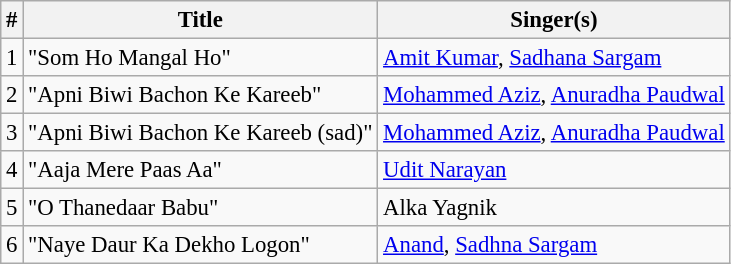<table class="wikitable" style="font-size:95%;">
<tr>
<th>#</th>
<th>Title</th>
<th>Singer(s)</th>
</tr>
<tr>
<td>1</td>
<td>"Som Ho Mangal Ho"</td>
<td><a href='#'>Amit Kumar</a>, <a href='#'>Sadhana Sargam</a></td>
</tr>
<tr>
<td>2</td>
<td>"Apni Biwi Bachon Ke Kareeb"</td>
<td><a href='#'>Mohammed Aziz</a>, <a href='#'>Anuradha Paudwal</a></td>
</tr>
<tr>
<td>3</td>
<td>"Apni Biwi Bachon Ke Kareeb (sad)"</td>
<td><a href='#'>Mohammed Aziz</a>, <a href='#'>Anuradha Paudwal</a></td>
</tr>
<tr>
<td>4</td>
<td>"Aaja Mere Paas Aa"</td>
<td><a href='#'>Udit Narayan</a></td>
</tr>
<tr>
<td>5</td>
<td>"O Thanedaar Babu"</td>
<td>Alka Yagnik</td>
</tr>
<tr>
<td>6</td>
<td>"Naye Daur Ka Dekho Logon"</td>
<td><a href='#'>Anand</a>, <a href='#'>Sadhna Sargam</a></td>
</tr>
</table>
